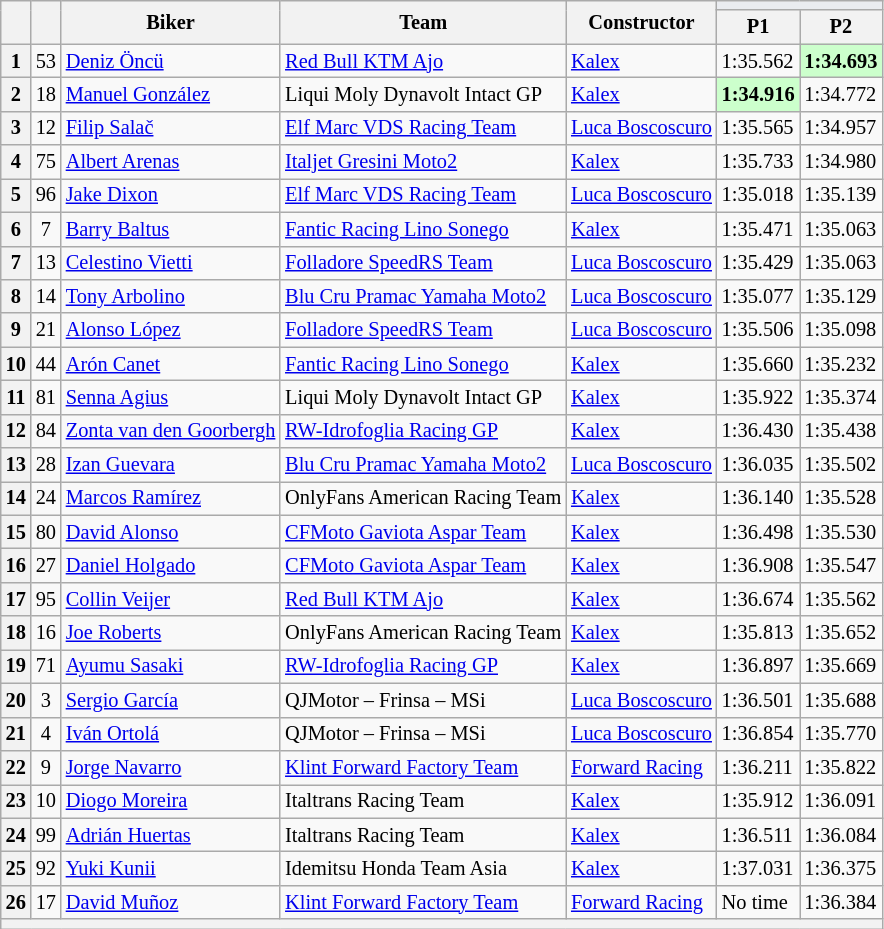<table class="wikitable sortable" style="font-size: 85%;">
<tr>
<th rowspan="2"></th>
<th rowspan="2"></th>
<th rowspan="2">Biker</th>
<th rowspan="2">Team</th>
<th rowspan="2">Constructor</th>
<th colspan="3" style="background:#eaecf0; text-align:center;"></th>
</tr>
<tr>
<th scope="col">P1</th>
<th scope="col">P2</th>
</tr>
<tr>
<th scope="row">1</th>
<td align="center">53</td>
<td> <a href='#'>Deniz Öncü</a></td>
<td><a href='#'>Red Bull KTM Ajo</a></td>
<td><a href='#'>Kalex</a></td>
<td>1:35.562</td>
<td style="background:#ccffcc;"><strong>1:34.693</strong></td>
</tr>
<tr>
<th scope="row">2</th>
<td align="center">18</td>
<td> <a href='#'>Manuel González</a></td>
<td>Liqui Moly Dynavolt Intact GP</td>
<td><a href='#'>Kalex</a></td>
<td style="background:#ccffcc;"><strong>1:34.916</strong></td>
<td>1:34.772</td>
</tr>
<tr>
<th scope="row">3</th>
<td align="center">12</td>
<td> <a href='#'>Filip Salač</a></td>
<td><a href='#'>Elf Marc VDS Racing Team</a></td>
<td><a href='#'>Luca Boscoscuro</a></td>
<td>1:35.565</td>
<td>1:34.957</td>
</tr>
<tr>
<th scope="row">4</th>
<td align="center">75</td>
<td> <a href='#'>Albert Arenas</a></td>
<td><a href='#'>Italjet Gresini Moto2</a></td>
<td><a href='#'>Kalex</a></td>
<td>1:35.733</td>
<td>1:34.980</td>
</tr>
<tr>
<th scope="row">5</th>
<td align="center">96</td>
<td> <a href='#'>Jake Dixon</a></td>
<td><a href='#'>Elf Marc VDS Racing Team</a></td>
<td><a href='#'>Luca Boscoscuro</a></td>
<td>1:35.018</td>
<td>1:35.139</td>
</tr>
<tr>
<th scope="row">6</th>
<td align="center">7</td>
<td> <a href='#'>Barry Baltus</a></td>
<td><a href='#'>Fantic Racing Lino Sonego</a></td>
<td><a href='#'>Kalex</a></td>
<td>1:35.471</td>
<td>1:35.063</td>
</tr>
<tr>
<th scope="row">7</th>
<td align="center">13</td>
<td> <a href='#'>Celestino Vietti</a></td>
<td><a href='#'>Folladore SpeedRS Team</a></td>
<td><a href='#'>Luca Boscoscuro</a></td>
<td>1:35.429</td>
<td>1:35.063</td>
</tr>
<tr>
<th scope="row">8</th>
<td align="center">14</td>
<td> <a href='#'>Tony Arbolino</a></td>
<td><a href='#'>Blu Cru Pramac Yamaha Moto2</a></td>
<td><a href='#'>Luca Boscoscuro</a></td>
<td>1:35.077</td>
<td>1:35.129</td>
</tr>
<tr>
<th scope="row">9</th>
<td align="center">21</td>
<td> <a href='#'>Alonso López</a></td>
<td><a href='#'>Folladore SpeedRS Team</a></td>
<td><a href='#'>Luca Boscoscuro</a></td>
<td>1:35.506</td>
<td>1:35.098</td>
</tr>
<tr>
<th scope="row">10</th>
<td align="center">44</td>
<td> <a href='#'>Arón Canet</a></td>
<td><a href='#'>Fantic Racing Lino Sonego</a></td>
<td><a href='#'>Kalex</a></td>
<td>1:35.660</td>
<td>1:35.232</td>
</tr>
<tr>
<th scope="row">11</th>
<td align="center">81</td>
<td> <a href='#'>Senna Agius</a></td>
<td>Liqui Moly Dynavolt Intact GP</td>
<td><a href='#'>Kalex</a></td>
<td>1:35.922</td>
<td>1:35.374</td>
</tr>
<tr>
<th scope="row">12</th>
<td align="center">84</td>
<td> <a href='#'>Zonta van den Goorbergh</a></td>
<td><a href='#'>RW-Idrofoglia Racing GP</a></td>
<td><a href='#'>Kalex</a></td>
<td>1:36.430</td>
<td>1:35.438</td>
</tr>
<tr>
<th scope="row">13</th>
<td align="center">28</td>
<td> <a href='#'>Izan Guevara</a></td>
<td><a href='#'>Blu Cru Pramac Yamaha Moto2</a></td>
<td><a href='#'>Luca Boscoscuro</a></td>
<td>1:36.035</td>
<td>1:35.502</td>
</tr>
<tr>
<th scope="row">14</th>
<td align="center">24</td>
<td> <a href='#'>Marcos Ramírez</a></td>
<td>OnlyFans American Racing Team</td>
<td><a href='#'>Kalex</a></td>
<td>1:36.140</td>
<td>1:35.528</td>
</tr>
<tr>
<th scope="row">15</th>
<td align="center">80</td>
<td> <a href='#'>David Alonso</a></td>
<td><a href='#'>CFMoto Gaviota Aspar Team</a></td>
<td><a href='#'>Kalex</a></td>
<td>1:36.498</td>
<td>1:35.530</td>
</tr>
<tr>
<th scope="row">16</th>
<td align="center">27</td>
<td> <a href='#'>Daniel Holgado</a></td>
<td><a href='#'>CFMoto Gaviota Aspar Team</a></td>
<td><a href='#'>Kalex</a></td>
<td>1:36.908</td>
<td>1:35.547</td>
</tr>
<tr>
<th scope="row">17</th>
<td align="center">95</td>
<td> <a href='#'>Collin Veijer</a></td>
<td><a href='#'>Red Bull KTM Ajo</a></td>
<td><a href='#'>Kalex</a></td>
<td>1:36.674</td>
<td>1:35.562</td>
</tr>
<tr>
<th scope="row">18</th>
<td align="center">16</td>
<td> <a href='#'>Joe Roberts</a></td>
<td>OnlyFans American Racing Team</td>
<td><a href='#'>Kalex</a></td>
<td>1:35.813</td>
<td>1:35.652</td>
</tr>
<tr>
<th scope="row">19</th>
<td align="center">71</td>
<td> <a href='#'>Ayumu Sasaki</a></td>
<td><a href='#'>RW-Idrofoglia Racing GP</a></td>
<td><a href='#'>Kalex</a></td>
<td>1:36.897</td>
<td>1:35.669</td>
</tr>
<tr>
<th scope="row">20</th>
<td align="center">3</td>
<td> <a href='#'>Sergio García</a></td>
<td>QJMotor – Frinsa – MSi</td>
<td><a href='#'>Luca Boscoscuro</a></td>
<td>1:36.501</td>
<td>1:35.688</td>
</tr>
<tr>
<th scope="row">21</th>
<td align="center">4</td>
<td> <a href='#'>Iván Ortolá</a></td>
<td>QJMotor – Frinsa – MSi</td>
<td><a href='#'>Luca Boscoscuro</a></td>
<td>1:36.854</td>
<td>1:35.770</td>
</tr>
<tr>
<th scope="row">22</th>
<td align="center">9</td>
<td> <a href='#'>Jorge Navarro</a></td>
<td><a href='#'>Klint Forward Factory Team</a></td>
<td><a href='#'>Forward Racing</a></td>
<td>1:36.211</td>
<td>1:35.822</td>
</tr>
<tr>
<th scope="row">23</th>
<td align="center">10</td>
<td> <a href='#'>Diogo Moreira</a></td>
<td>Italtrans Racing Team</td>
<td><a href='#'>Kalex</a></td>
<td>1:35.912</td>
<td>1:36.091</td>
</tr>
<tr>
<th scope="row">24</th>
<td align="center">99</td>
<td> <a href='#'>Adrián Huertas</a></td>
<td>Italtrans Racing Team</td>
<td><a href='#'>Kalex</a></td>
<td>1:36.511</td>
<td>1:36.084</td>
</tr>
<tr>
<th scope="row">25</th>
<td align="center">92</td>
<td> <a href='#'>Yuki Kunii</a></td>
<td>Idemitsu Honda Team Asia</td>
<td><a href='#'>Kalex</a></td>
<td>1:37.031</td>
<td>1:36.375</td>
</tr>
<tr>
<th scope="row">26</th>
<td align="center">17</td>
<td> <a href='#'>David Muñoz</a></td>
<td><a href='#'>Klint Forward Factory Team</a></td>
<td><a href='#'>Forward Racing</a></td>
<td>No time</td>
<td>1:36.384</td>
</tr>
<tr>
<th colspan="7"></th>
</tr>
</table>
